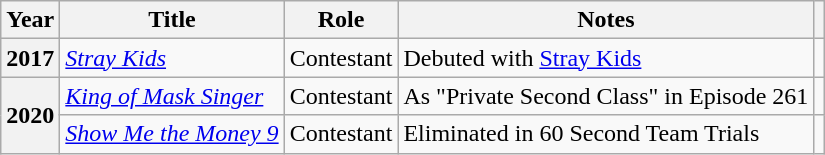<table class="wikitable plainrowheaders sortable" style=text-align:center">
<tr>
<th scope="col">Year</th>
<th scope="col">Title</th>
<th scope="col">Role</th>
<th scope="col">Notes</th>
<th scope="col" class="unsortable"></th>
</tr>
<tr>
<th scope="row">2017</th>
<td><em><a href='#'>Stray Kids</a></em></td>
<td>Contestant</td>
<td>Debuted with <a href='#'>Stray Kids</a></td>
<td style="text-align:center"></td>
</tr>
<tr>
<th scope="row" rowspan="2">2020</th>
<td><em><a href='#'>King of Mask Singer</a></em></td>
<td>Contestant</td>
<td>As "Private Second Class" in Episode 261</td>
<td style="text-align:center"></td>
</tr>
<tr>
<td><em><a href='#'>Show Me the Money 9</a></em></td>
<td>Contestant</td>
<td>Eliminated in 60 Second Team Trials</td>
<td style="text-align:center"></td>
</tr>
</table>
